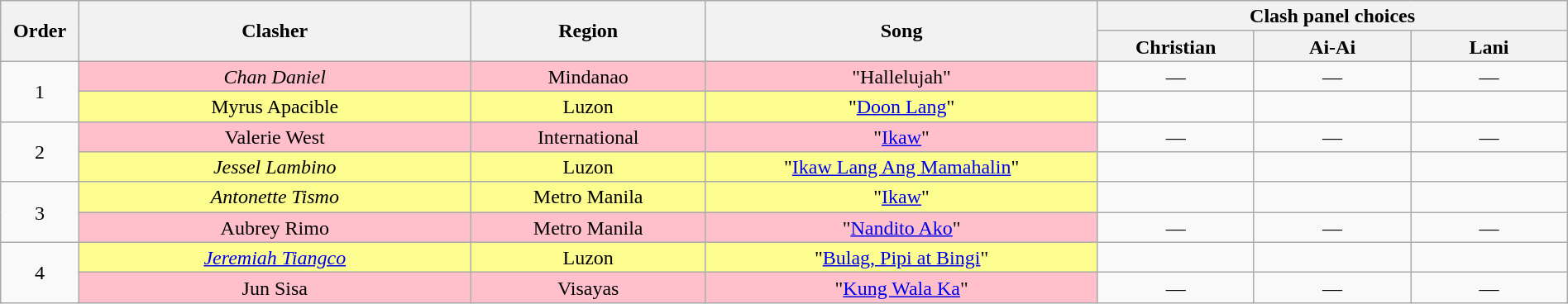<table class="wikitable" style="text-align:center; line-height:17px; width:100%;">
<tr>
<th rowspan="2" width="5%">Order</th>
<th rowspan="2" width="25%">Clasher</th>
<th rowspan="2">Region</th>
<th rowspan="2" width="25%">Song</th>
<th colspan="3" width="30%">Clash panel choices</th>
</tr>
<tr>
<th width="10%">Christian</th>
<th width="10%">Ai-Ai</th>
<th width="10%">Lani</th>
</tr>
<tr>
<td rowspan="2">1</td>
<td style="background:pink;"><em>Chan Daniel</em></td>
<td style="background:pink;">Mindanao</td>
<td style="background:pink;">"Hallelujah"</td>
<td>—</td>
<td>—</td>
<td>—</td>
</tr>
<tr>
<td style="background:#fdfc8f;">Myrus Apacible</td>
<td style="background:#fdfc8f;">Luzon</td>
<td style="background:#fdfc8f;">"<a href='#'>Doon Lang</a>"</td>
<td><strong></strong></td>
<td><strong></strong></td>
<td><strong></strong></td>
</tr>
<tr>
<td rowspan="2">2</td>
<td style="background:pink;">Valerie West</td>
<td style="background:pink;">International</td>
<td style="background:pink;">"<a href='#'>Ikaw</a>"</td>
<td>—</td>
<td>—</td>
<td>—</td>
</tr>
<tr>
<td style="background:#fdfc8f;"><em>Jessel Lambino</em></td>
<td style="background:#fdfc8f;">Luzon</td>
<td style="background:#fdfc8f;">"<a href='#'>Ikaw Lang Ang Mamahalin</a>"</td>
<td><strong></strong></td>
<td><strong></strong></td>
<td><strong></strong></td>
</tr>
<tr>
<td rowspan="2">3</td>
<td style="background:#fdfc8f;"><em>Antonette Tismo</em></td>
<td style="background:#fdfc8f;">Metro Manila</td>
<td style="background:#fdfc8f;">"<a href='#'>Ikaw</a>"</td>
<td><strong></strong></td>
<td><strong></strong></td>
<td><strong></strong></td>
</tr>
<tr>
<td style="background:pink;">Aubrey Rimo</td>
<td style="background:pink;">Metro Manila</td>
<td style="background:pink;">"<a href='#'>Nandito Ako</a>"</td>
<td>—</td>
<td>—</td>
<td>—</td>
</tr>
<tr>
<td rowspan="2">4</td>
<td style="background:#fdfc8f;"><em><a href='#'>Jeremiah Tiangco</a></em></td>
<td style="background:#fdfc8f;">Luzon</td>
<td style="background:#fdfc8f;">"<a href='#'>Bulag, Pipi at Bingi</a>"</td>
<td><strong></strong></td>
<td><strong></strong></td>
<td><strong></strong></td>
</tr>
<tr>
<td style="background:pink;">Jun Sisa</td>
<td style="background:pink;">Visayas</td>
<td style="background:pink;">"<a href='#'>Kung Wala Ka</a>"</td>
<td>—</td>
<td>—</td>
<td>—</td>
</tr>
</table>
